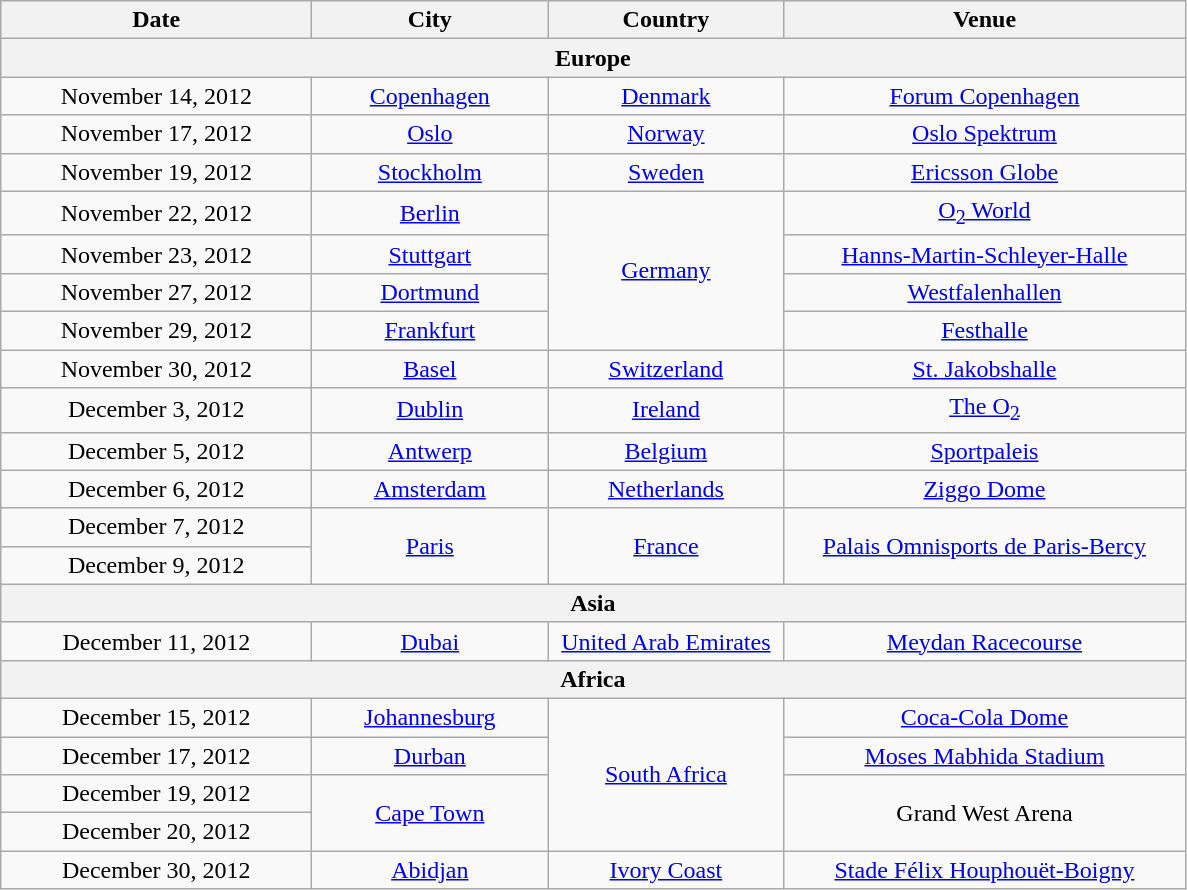<table class="wikitable" style="text-align:center;">
<tr>
<th style="width:200px;">Date</th>
<th style="width:150px;">City</th>
<th style="width:150px;">Country</th>
<th style="width:260px;">Venue</th>
</tr>
<tr>
<th colspan="4">Europe</th>
</tr>
<tr>
<td>November 14, 2012</td>
<td><a href='#'>Copenhagen</a></td>
<td><a href='#'>Denmark</a></td>
<td><a href='#'>Forum Copenhagen</a></td>
</tr>
<tr>
<td>November 17, 2012</td>
<td><a href='#'>Oslo</a></td>
<td><a href='#'>Norway</a></td>
<td><a href='#'>Oslo Spektrum</a></td>
</tr>
<tr>
<td>November 19, 2012</td>
<td><a href='#'>Stockholm</a></td>
<td><a href='#'>Sweden</a></td>
<td><a href='#'>Ericsson Globe</a></td>
</tr>
<tr>
<td>November 22, 2012</td>
<td><a href='#'>Berlin</a></td>
<td rowspan="4"><a href='#'>Germany</a></td>
<td><a href='#'>O<sub>2</sub> World</a></td>
</tr>
<tr>
<td>November 23, 2012</td>
<td><a href='#'>Stuttgart</a></td>
<td><a href='#'>Hanns-Martin-Schleyer-Halle</a></td>
</tr>
<tr>
<td>November 27, 2012</td>
<td><a href='#'>Dortmund</a></td>
<td><a href='#'>Westfalenhallen</a></td>
</tr>
<tr>
<td>November 29, 2012</td>
<td><a href='#'>Frankfurt</a></td>
<td><a href='#'>Festhalle</a></td>
</tr>
<tr>
<td>November 30, 2012</td>
<td><a href='#'>Basel</a></td>
<td><a href='#'>Switzerland</a></td>
<td><a href='#'>St. Jakobshalle</a></td>
</tr>
<tr>
<td>December 3, 2012</td>
<td><a href='#'>Dublin</a></td>
<td><a href='#'>Ireland</a></td>
<td><a href='#'>The O<sub>2</sub></a></td>
</tr>
<tr>
<td>December 5, 2012</td>
<td><a href='#'>Antwerp</a></td>
<td><a href='#'>Belgium</a></td>
<td><a href='#'>Sportpaleis</a></td>
</tr>
<tr>
<td>December 6, 2012</td>
<td><a href='#'>Amsterdam</a></td>
<td><a href='#'>Netherlands</a></td>
<td><a href='#'>Ziggo Dome</a></td>
</tr>
<tr>
<td>December 7, 2012</td>
<td rowspan="2"><a href='#'>Paris</a></td>
<td rowspan="2"><a href='#'>France</a></td>
<td rowspan="2"><a href='#'>Palais Omnisports de Paris-Bercy</a></td>
</tr>
<tr>
<td>December 9, 2012</td>
</tr>
<tr>
<th colspan="4">Asia</th>
</tr>
<tr>
<td>December 11, 2012</td>
<td rowspan="1"><a href='#'>Dubai</a></td>
<td><a href='#'>United Arab Emirates</a></td>
<td><a href='#'>Meydan Racecourse</a></td>
</tr>
<tr>
<th colspan="4">Africa</th>
</tr>
<tr>
<td>December 15, 2012</td>
<td><a href='#'>Johannesburg</a></td>
<td rowspan="4"><a href='#'>South Africa</a></td>
<td><a href='#'>Coca-Cola Dome</a></td>
</tr>
<tr>
<td>December 17, 2012</td>
<td><a href='#'>Durban</a></td>
<td><a href='#'>Moses Mabhida Stadium</a></td>
</tr>
<tr>
<td>December 19, 2012</td>
<td rowspan="2"><a href='#'>Cape Town</a></td>
<td rowspan="2">Grand West Arena</td>
</tr>
<tr>
<td>December 20, 2012</td>
</tr>
<tr>
<td>December 30, 2012</td>
<td><a href='#'>Abidjan</a></td>
<td><a href='#'>Ivory Coast</a></td>
<td><a href='#'>Stade Félix Houphouët-Boigny</a></td>
</tr>
</table>
